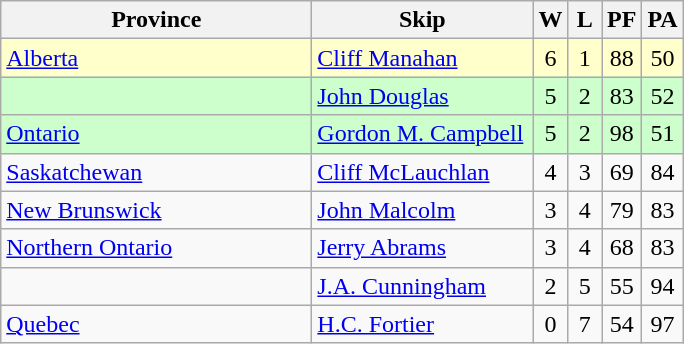<table class=wikitable style="text-align:center;">
<tr>
<th bgcolor="#efefef" width="200">Province</th>
<th bgcolor="#efefef" width="140">Skip</th>
<th bgcolor="#efefef" width="15">W</th>
<th bgcolor="#efefef" width="15">L</th>
<th bgcolor="#efefef" width="15">PF</th>
<th bgcolor="#efefef" width="15">PA</th>
</tr>
<tr bgcolor=#ffffcc>
<td style="text-align:left;"><a href='#'>Alberta</a></td>
<td style="text-align:left;"><a href='#'>Cliff Manahan</a></td>
<td>6</td>
<td>1</td>
<td>88</td>
<td>50</td>
</tr>
<tr bgcolor=#ccffcc>
<td style="text-align:left;"></td>
<td style="text-align:left;"><a href='#'>John Douglas</a></td>
<td>5</td>
<td>2</td>
<td>83</td>
<td>52</td>
</tr>
<tr bgcolor=#ccffcc>
<td style="text-align:left;"><a href='#'>Ontario</a></td>
<td style="text-align:left;"><a href='#'>Gordon M. Campbell</a></td>
<td>5</td>
<td>2</td>
<td>98</td>
<td>51</td>
</tr>
<tr>
<td style="text-align:left;"><a href='#'>Saskatchewan</a></td>
<td style="text-align:left;"><a href='#'>Cliff McLauchlan</a></td>
<td>4</td>
<td>3</td>
<td>69</td>
<td>84</td>
</tr>
<tr>
<td style="text-align:left;"><a href='#'>New Brunswick</a></td>
<td style="text-align:left;"><a href='#'>John Malcolm</a></td>
<td>3</td>
<td>4</td>
<td>79</td>
<td>83</td>
</tr>
<tr>
<td style="text-align:left;"><a href='#'>Northern Ontario</a></td>
<td style="text-align:left;"><a href='#'>Jerry Abrams</a></td>
<td>3</td>
<td>4</td>
<td>68</td>
<td>83</td>
</tr>
<tr>
<td style="text-align:left;"></td>
<td style="text-align:left;"><a href='#'>J.A. Cunningham</a></td>
<td>2</td>
<td>5</td>
<td>55</td>
<td>94</td>
</tr>
<tr>
<td style="text-align:left;"><a href='#'>Quebec</a></td>
<td style="text-align:left;"><a href='#'>H.C. Fortier</a></td>
<td>0</td>
<td>7</td>
<td>54</td>
<td>97</td>
</tr>
</table>
